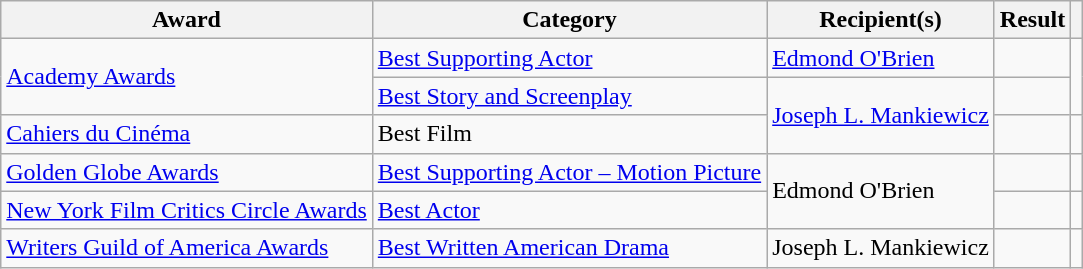<table class="wikitable plainrowheaders">
<tr>
<th>Award</th>
<th>Category</th>
<th>Recipient(s)</th>
<th>Result</th>
<th></th>
</tr>
<tr>
<td rowspan="2"><a href='#'>Academy Awards</a></td>
<td><a href='#'>Best Supporting Actor</a></td>
<td><a href='#'>Edmond O'Brien</a></td>
<td></td>
<td align="center" rowspan="2"></td>
</tr>
<tr>
<td><a href='#'>Best Story and Screenplay</a></td>
<td rowspan="2"><a href='#'>Joseph L. Mankiewicz</a></td>
<td></td>
</tr>
<tr>
<td><a href='#'>Cahiers du Cinéma</a></td>
<td>Best Film</td>
<td></td>
<td align="center"></td>
</tr>
<tr>
<td><a href='#'>Golden Globe Awards</a></td>
<td><a href='#'>Best Supporting Actor – Motion Picture</a></td>
<td rowspan="2">Edmond O'Brien</td>
<td></td>
<td align="center"></td>
</tr>
<tr>
<td><a href='#'>New York Film Critics Circle Awards</a></td>
<td><a href='#'>Best Actor</a></td>
<td></td>
<td align="center"></td>
</tr>
<tr>
<td><a href='#'>Writers Guild of America Awards</a></td>
<td><a href='#'>Best Written American Drama</a></td>
<td>Joseph L. Mankiewicz</td>
<td></td>
<td align="center"></td>
</tr>
</table>
